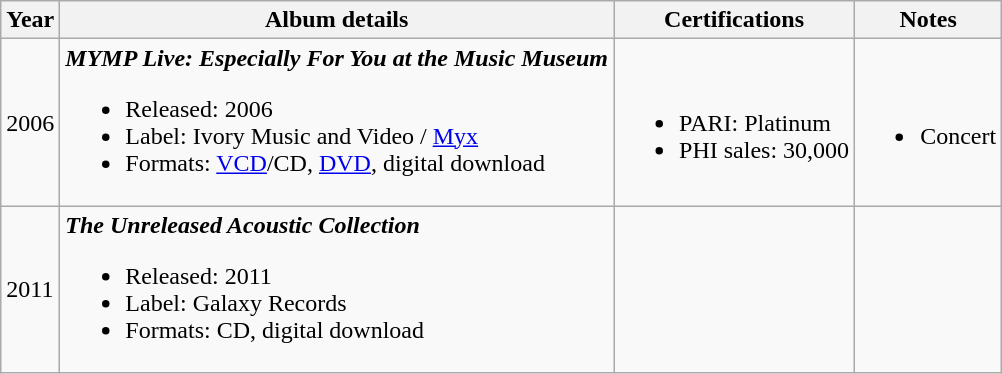<table class="wikitable">
<tr>
<th>Year</th>
<th>Album details</th>
<th>Certifications</th>
<th>Notes</th>
</tr>
<tr>
<td>2006</td>
<td><strong><em>MYMP Live: Especially For You at the Music Museum</em></strong><br><ul><li>Released: 2006</li><li>Label: Ivory Music and Video / <a href='#'>Myx</a></li><li>Formats: <a href='#'>VCD</a>/CD, <a href='#'>DVD</a>, digital download</li></ul></td>
<td><br><ul><li>PARI: Platinum</li><li>PHI sales: 30,000</li></ul></td>
<td><br><ul><li>Concert</li></ul></td>
</tr>
<tr>
<td>2011</td>
<td><strong><em>The Unreleased Acoustic Collection</em></strong><br><ul><li>Released: 2011</li><li>Label: Galaxy Records</li><li>Formats: CD, digital download</li></ul></td>
<td></td>
<td></td>
</tr>
</table>
